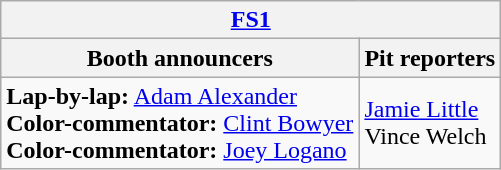<table class="wikitable">
<tr>
<th colspan="2"><a href='#'>FS1</a></th>
</tr>
<tr>
<th>Booth announcers</th>
<th>Pit reporters</th>
</tr>
<tr>
<td><strong>Lap-by-lap:</strong> <a href='#'>Adam Alexander</a><br><strong>Color-commentator:</strong> <a href='#'>Clint Bowyer</a><br><strong>Color-commentator:</strong> <a href='#'>Joey Logano</a></td>
<td><a href='#'>Jamie Little</a><br>Vince Welch</td>
</tr>
</table>
